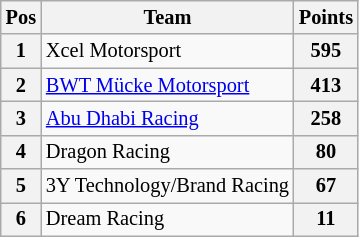<table class="wikitable" style="font-size: 85%">
<tr>
<th>Pos</th>
<th>Team</th>
<th>Points</th>
</tr>
<tr>
<th>1</th>
<td> Xcel Motorsport</td>
<th>595</th>
</tr>
<tr>
<th>2</th>
<td> <a href='#'>BWT Mücke Motorsport</a></td>
<th>413</th>
</tr>
<tr>
<th>3</th>
<td> <a href='#'>Abu Dhabi Racing</a></td>
<th>258</th>
</tr>
<tr>
<th>4</th>
<td> Dragon Racing</td>
<th>80</th>
</tr>
<tr>
<th>5</th>
<td> 3Y Technology/Brand Racing</td>
<th>67</th>
</tr>
<tr>
<th>6</th>
<td> Dream Racing</td>
<th>11</th>
</tr>
</table>
